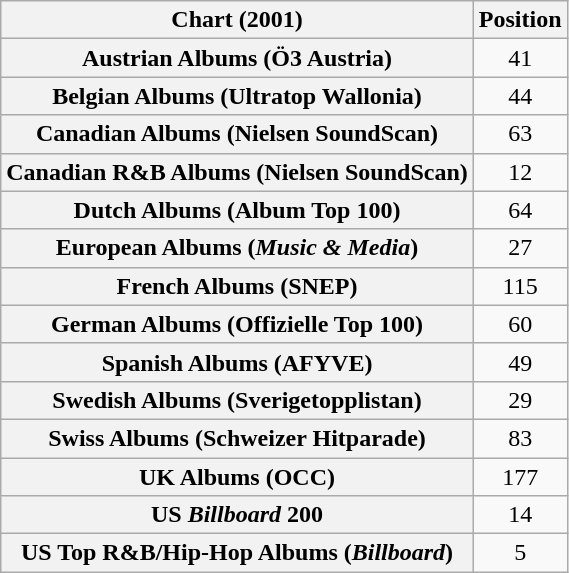<table class="wikitable sortable plainrowheaders" style="text-align:center">
<tr>
<th scope="col">Chart (2001)</th>
<th scope="col">Position</th>
</tr>
<tr>
<th scope="row">Austrian Albums (Ö3 Austria)</th>
<td>41</td>
</tr>
<tr>
<th scope="row">Belgian Albums (Ultratop Wallonia)</th>
<td>44</td>
</tr>
<tr>
<th scope="row">Canadian Albums (Nielsen SoundScan)</th>
<td>63</td>
</tr>
<tr>
<th scope="row">Canadian R&B Albums (Nielsen SoundScan)</th>
<td>12</td>
</tr>
<tr>
<th scope="row">Dutch Albums (Album Top 100)</th>
<td>64</td>
</tr>
<tr>
<th scope="row">European Albums (<em>Music & Media</em>)</th>
<td>27</td>
</tr>
<tr>
<th scope="row">French Albums (SNEP)</th>
<td>115</td>
</tr>
<tr>
<th scope="row">German Albums (Offizielle Top 100)</th>
<td>60</td>
</tr>
<tr>
<th scope="row">Spanish Albums (AFYVE)</th>
<td>49</td>
</tr>
<tr>
<th scope="row">Swedish Albums (Sverigetopplistan)</th>
<td>29</td>
</tr>
<tr>
<th scope="row">Swiss Albums (Schweizer Hitparade)</th>
<td>83</td>
</tr>
<tr>
<th scope="row">UK Albums (OCC)</th>
<td>177</td>
</tr>
<tr>
<th scope="row">US <em>Billboard</em> 200</th>
<td>14</td>
</tr>
<tr>
<th scope="row">US Top R&B/Hip-Hop Albums (<em>Billboard</em>)</th>
<td>5</td>
</tr>
</table>
